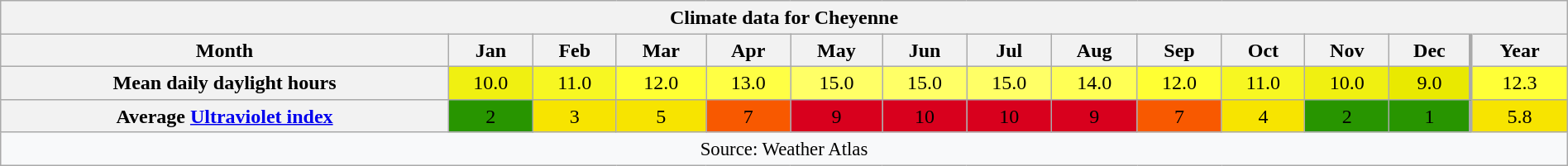<table style="width:100%;text-align:center;line-height:1.2em;margin-left:auto;margin-right:auto" class="wikitable mw-collapsible">
<tr>
<th Colspan=14>Climate data for Cheyenne</th>
</tr>
<tr>
<th>Month</th>
<th>Jan</th>
<th>Feb</th>
<th>Mar</th>
<th>Apr</th>
<th>May</th>
<th>Jun</th>
<th>Jul</th>
<th>Aug</th>
<th>Sep</th>
<th>Oct</th>
<th>Nov</th>
<th>Dec</th>
<th style="border-left-width:medium">Year</th>
</tr>
<tr>
<th>Mean daily daylight hours</th>
<td style="background:#F0F011;color:#000000;">10.0</td>
<td style="background:#F7F722;color:#000000;">11.0</td>
<td style="background:#FFFF33;color:#000000;">12.0</td>
<td style="background:#FFFF44;color:#000000;">13.0</td>
<td style="background:#FFFF66;color:#000000;">15.0</td>
<td style="background:#FFFF66;color:#000000;">15.0</td>
<td style="background:#FFFF66;color:#000000;">15.0</td>
<td style="background:#FFFF55;color:#000000;">14.0</td>
<td style="background:#FFFF33;color:#000000;">12.0</td>
<td style="background:#F7F722;color:#000000;">11.0</td>
<td style="background:#F0F011;color:#000000;">10.0</td>
<td style="background:#E9E900;color:#000000;">9.0</td>
<td style="background:#FFFF37;color:#000000;border-left-width:medium">12.3</td>
</tr>
<tr>
<th>Average <a href='#'>Ultraviolet index</a></th>
<td style="background:#289500;color:#000000;">2</td>
<td style="background:#f7e400;color:#000000;">3</td>
<td style="background:#f7e400;color:#000000;">5</td>
<td style="background:#f85900;color:#000000;">7</td>
<td style="background:#d8001d;color:#000000;">9</td>
<td style="background:#d8001d;color:#000000;">10</td>
<td style="background:#d8001d;color:#000000;">10</td>
<td style="background:#d8001d;color:#000000;">9</td>
<td style="background:#f85900;color:#000000;">7</td>
<td style="background:#f7e400;color:#000000;">4</td>
<td style="background:#289500;color:#000000;">2</td>
<td style="background:#289500;color:#000000;">1</td>
<td style="background:#f7e400;color:#000000;border-left-width:medium">5.8</td>
</tr>
<tr>
<th Colspan=14 style="background:#f8f9fa;font-weight:normal;font-size:95%;">Source: Weather Atlas</th>
</tr>
</table>
